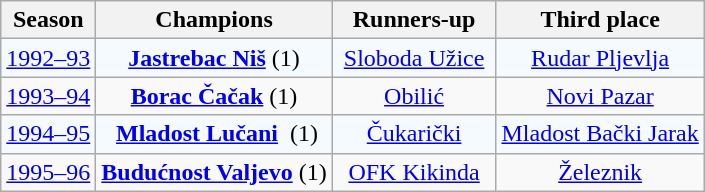<table class="wikitable sortable" style="text-align:center">
<tr>
<th>Season</th>
<th>Champions</th>
<th>Runners-up</th>
<th>Third place</th>
</tr>
<tr style="background:#f5faff">
<td><a href='#'>1992–93</a></td>
<td><strong><a href='#'>Jastrebac Niš</a></strong> (1)</td>
<td> <a href='#'>Sloboda Užice</a> </td>
<td><a href='#'>Rudar Pljevlja</a></td>
</tr>
<tr>
<td><a href='#'>1993–94</a></td>
<td><strong><a href='#'>Borac Čačak</a></strong> (1)</td>
<td><a href='#'>Obilić</a></td>
<td><a href='#'>Novi Pazar</a></td>
</tr>
<tr style="background:#f5faff">
<td><a href='#'>1994–95</a></td>
<td> <strong><a href='#'>Mladost Lučani</a></strong>  (1)</td>
<td><a href='#'>Čukarički</a></td>
<td><a href='#'>Mladost Bački Jarak</a></td>
</tr>
<tr>
<td><a href='#'>1995–96</a></td>
<td><strong><a href='#'>Budućnost Valjevo</a></strong> (1)</td>
<td><a href='#'>OFK Kikinda</a></td>
<td><a href='#'>Železnik</a></td>
</tr>
</table>
